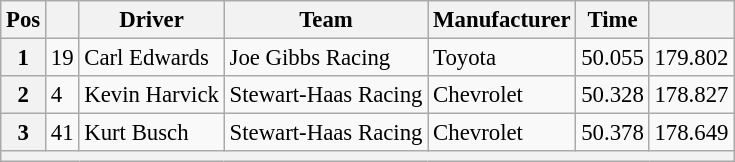<table class="wikitable" style="font-size:95%">
<tr>
<th>Pos</th>
<th></th>
<th>Driver</th>
<th>Team</th>
<th>Manufacturer</th>
<th>Time</th>
<th></th>
</tr>
<tr>
<th>1</th>
<td>19</td>
<td>Carl Edwards</td>
<td>Joe Gibbs Racing</td>
<td>Toyota</td>
<td>50.055</td>
<td>179.802</td>
</tr>
<tr>
<th>2</th>
<td>4</td>
<td>Kevin Harvick</td>
<td>Stewart-Haas Racing</td>
<td>Chevrolet</td>
<td>50.328</td>
<td>178.827</td>
</tr>
<tr>
<th>3</th>
<td>41</td>
<td>Kurt Busch</td>
<td>Stewart-Haas Racing</td>
<td>Chevrolet</td>
<td>50.378</td>
<td>178.649</td>
</tr>
<tr>
<th colspan="7"></th>
</tr>
</table>
